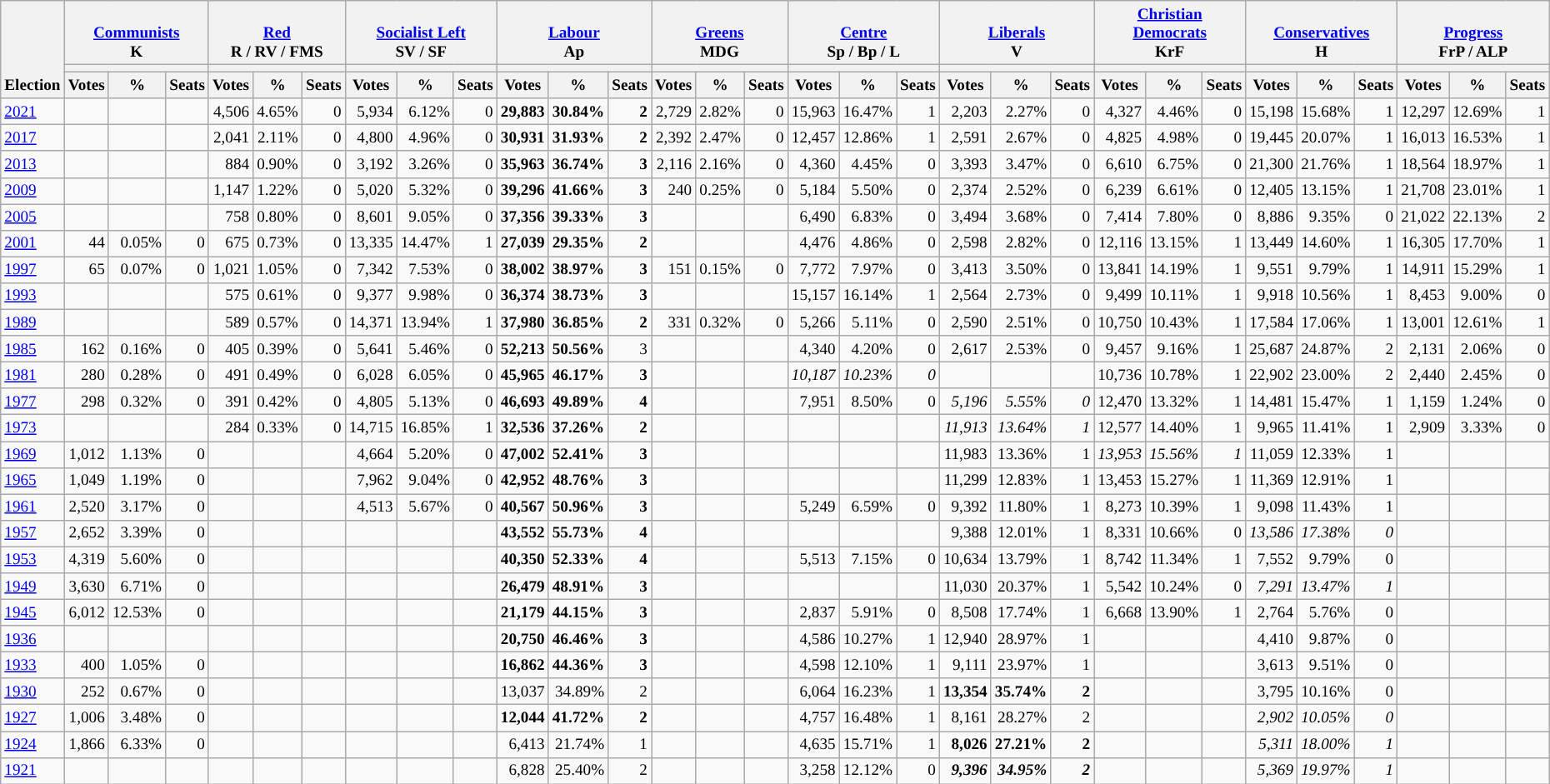<table class="wikitable" border="1" style="font-size:80%; text-align:right;">
<tr>
<th style="text-align:left;" valign=bottom rowspan=3>Election</th>
<th valign=bottom colspan=3><a href='#'>Communists</a><br>K</th>
<th valign=bottom colspan=3><a href='#'>Red</a><br>R / RV / FMS</th>
<th valign=bottom colspan=3><a href='#'>Socialist Left</a><br>SV / SF</th>
<th valign=bottom colspan=3><a href='#'>Labour</a><br>Ap</th>
<th valign=bottom colspan=3><a href='#'>Greens</a><br>MDG</th>
<th valign=bottom colspan=3><a href='#'>Centre</a><br>Sp / Bp / L</th>
<th valign=bottom colspan=3><a href='#'>Liberals</a><br>V</th>
<th valign=bottom colspan=3><a href='#'>Christian<br>Democrats</a><br>KrF</th>
<th valign=bottom colspan=3><a href='#'>Conservatives</a><br>H</th>
<th valign=bottom colspan=3><a href='#'>Progress</a><br>FrP / ALP</th>
</tr>
<tr>
<th colspan=3 style="background:"></th>
<th colspan=3 style="background:"></th>
<th colspan=3 style="background:"></th>
<th colspan=3 style="background:"></th>
<th colspan=3 style="background:"></th>
<th colspan=3 style="background:"></th>
<th colspan=3 style="background:"></th>
<th colspan=3 style="background:"></th>
<th colspan=3 style="background:"></th>
<th colspan=3 style="background:"></th>
</tr>
<tr>
<th>Votes</th>
<th>%</th>
<th>Seats</th>
<th>Votes</th>
<th>%</th>
<th>Seats</th>
<th>Votes</th>
<th>%</th>
<th>Seats</th>
<th>Votes</th>
<th>%</th>
<th>Seats</th>
<th>Votes</th>
<th>%</th>
<th>Seats</th>
<th>Votes</th>
<th>%</th>
<th>Seats</th>
<th>Votes</th>
<th>%</th>
<th>Seats</th>
<th>Votes</th>
<th>%</th>
<th>Seats</th>
<th>Votes</th>
<th>%</th>
<th>Seats</th>
<th>Votes</th>
<th>%</th>
<th>Seats</th>
</tr>
<tr>
<td align=left><a href='#'>2021</a></td>
<td></td>
<td></td>
<td></td>
<td>4,506</td>
<td>4.65%</td>
<td>0</td>
<td>5,934</td>
<td>6.12%</td>
<td>0</td>
<td><strong>29,883</strong></td>
<td><strong>30.84%</strong></td>
<td><strong>2</strong></td>
<td>2,729</td>
<td>2.82%</td>
<td>0</td>
<td>15,963</td>
<td>16.47%</td>
<td>1</td>
<td>2,203</td>
<td>2.27%</td>
<td>0</td>
<td>4,327</td>
<td>4.46%</td>
<td>0</td>
<td>15,198</td>
<td>15.68%</td>
<td>1</td>
<td>12,297</td>
<td>12.69%</td>
<td>1</td>
</tr>
<tr>
<td align=left><a href='#'>2017</a></td>
<td></td>
<td></td>
<td></td>
<td>2,041</td>
<td>2.11%</td>
<td>0</td>
<td>4,800</td>
<td>4.96%</td>
<td>0</td>
<td><strong>30,931</strong></td>
<td><strong>31.93%</strong></td>
<td><strong>2</strong></td>
<td>2,392</td>
<td>2.47%</td>
<td>0</td>
<td>12,457</td>
<td>12.86%</td>
<td>1</td>
<td>2,591</td>
<td>2.67%</td>
<td>0</td>
<td>4,825</td>
<td>4.98%</td>
<td>0</td>
<td>19,445</td>
<td>20.07%</td>
<td>1</td>
<td>16,013</td>
<td>16.53%</td>
<td>1</td>
</tr>
<tr>
<td align=left><a href='#'>2013</a></td>
<td></td>
<td></td>
<td></td>
<td>884</td>
<td>0.90%</td>
<td>0</td>
<td>3,192</td>
<td>3.26%</td>
<td>0</td>
<td><strong>35,963</strong></td>
<td><strong>36.74%</strong></td>
<td><strong>3</strong></td>
<td>2,116</td>
<td>2.16%</td>
<td>0</td>
<td>4,360</td>
<td>4.45%</td>
<td>0</td>
<td>3,393</td>
<td>3.47%</td>
<td>0</td>
<td>6,610</td>
<td>6.75%</td>
<td>0</td>
<td>21,300</td>
<td>21.76%</td>
<td>1</td>
<td>18,564</td>
<td>18.97%</td>
<td>1</td>
</tr>
<tr>
<td align=left><a href='#'>2009</a></td>
<td></td>
<td></td>
<td></td>
<td>1,147</td>
<td>1.22%</td>
<td>0</td>
<td>5,020</td>
<td>5.32%</td>
<td>0</td>
<td><strong>39,296</strong></td>
<td><strong>41.66%</strong></td>
<td><strong>3</strong></td>
<td>240</td>
<td>0.25%</td>
<td>0</td>
<td>5,184</td>
<td>5.50%</td>
<td>0</td>
<td>2,374</td>
<td>2.52%</td>
<td>0</td>
<td>6,239</td>
<td>6.61%</td>
<td>0</td>
<td>12,405</td>
<td>13.15%</td>
<td>1</td>
<td>21,708</td>
<td>23.01%</td>
<td>1</td>
</tr>
<tr>
<td align=left><a href='#'>2005</a></td>
<td></td>
<td></td>
<td></td>
<td>758</td>
<td>0.80%</td>
<td>0</td>
<td>8,601</td>
<td>9.05%</td>
<td>0</td>
<td><strong>37,356</strong></td>
<td><strong>39.33%</strong></td>
<td><strong>3</strong></td>
<td></td>
<td></td>
<td></td>
<td>6,490</td>
<td>6.83%</td>
<td>0</td>
<td>3,494</td>
<td>3.68%</td>
<td>0</td>
<td>7,414</td>
<td>7.80%</td>
<td>0</td>
<td>8,886</td>
<td>9.35%</td>
<td>0</td>
<td>21,022</td>
<td>22.13%</td>
<td>2</td>
</tr>
<tr>
<td align=left><a href='#'>2001</a></td>
<td>44</td>
<td>0.05%</td>
<td>0</td>
<td>675</td>
<td>0.73%</td>
<td>0</td>
<td>13,335</td>
<td>14.47%</td>
<td>1</td>
<td><strong>27,039</strong></td>
<td><strong>29.35%</strong></td>
<td><strong>2</strong></td>
<td></td>
<td></td>
<td></td>
<td>4,476</td>
<td>4.86%</td>
<td>0</td>
<td>2,598</td>
<td>2.82%</td>
<td>0</td>
<td>12,116</td>
<td>13.15%</td>
<td>1</td>
<td>13,449</td>
<td>14.60%</td>
<td>1</td>
<td>16,305</td>
<td>17.70%</td>
<td>1</td>
</tr>
<tr>
<td align=left><a href='#'>1997</a></td>
<td>65</td>
<td>0.07%</td>
<td>0</td>
<td>1,021</td>
<td>1.05%</td>
<td>0</td>
<td>7,342</td>
<td>7.53%</td>
<td>0</td>
<td><strong>38,002</strong></td>
<td><strong>38.97%</strong></td>
<td><strong>3</strong></td>
<td>151</td>
<td>0.15%</td>
<td>0</td>
<td>7,772</td>
<td>7.97%</td>
<td>0</td>
<td>3,413</td>
<td>3.50%</td>
<td>0</td>
<td>13,841</td>
<td>14.19%</td>
<td>1</td>
<td>9,551</td>
<td>9.79%</td>
<td>1</td>
<td>14,911</td>
<td>15.29%</td>
<td>1</td>
</tr>
<tr>
<td align=left><a href='#'>1993</a></td>
<td></td>
<td></td>
<td></td>
<td>575</td>
<td>0.61%</td>
<td>0</td>
<td>9,377</td>
<td>9.98%</td>
<td>0</td>
<td><strong>36,374</strong></td>
<td><strong>38.73%</strong></td>
<td><strong>3</strong></td>
<td></td>
<td></td>
<td></td>
<td>15,157</td>
<td>16.14%</td>
<td>1</td>
<td>2,564</td>
<td>2.73%</td>
<td>0</td>
<td>9,499</td>
<td>10.11%</td>
<td>1</td>
<td>9,918</td>
<td>10.56%</td>
<td>1</td>
<td>8,453</td>
<td>9.00%</td>
<td>0</td>
</tr>
<tr>
<td align=left><a href='#'>1989</a></td>
<td></td>
<td></td>
<td></td>
<td>589</td>
<td>0.57%</td>
<td>0</td>
<td>14,371</td>
<td>13.94%</td>
<td>1</td>
<td><strong>37,980</strong></td>
<td><strong>36.85%</strong></td>
<td><strong>2</strong></td>
<td>331</td>
<td>0.32%</td>
<td>0</td>
<td>5,266</td>
<td>5.11%</td>
<td>0</td>
<td>2,590</td>
<td>2.51%</td>
<td>0</td>
<td>10,750</td>
<td>10.43%</td>
<td>1</td>
<td>17,584</td>
<td>17.06%</td>
<td>1</td>
<td>13,001</td>
<td>12.61%</td>
<td>1</td>
</tr>
<tr>
<td align=left><a href='#'>1985</a></td>
<td>162</td>
<td>0.16%</td>
<td>0</td>
<td>405</td>
<td>0.39%</td>
<td>0</td>
<td>5,641</td>
<td>5.46%</td>
<td>0</td>
<td><strong>52,213</strong></td>
<td><strong>50.56%</strong></td>
<td>3</td>
<td></td>
<td></td>
<td></td>
<td>4,340</td>
<td>4.20%</td>
<td>0</td>
<td>2,617</td>
<td>2.53%</td>
<td>0</td>
<td>9,457</td>
<td>9.16%</td>
<td>1</td>
<td>25,687</td>
<td>24.87%</td>
<td>2</td>
<td>2,131</td>
<td>2.06%</td>
<td>0</td>
</tr>
<tr>
<td align=left><a href='#'>1981</a></td>
<td>280</td>
<td>0.28%</td>
<td>0</td>
<td>491</td>
<td>0.49%</td>
<td>0</td>
<td>6,028</td>
<td>6.05%</td>
<td>0</td>
<td><strong>45,965</strong></td>
<td><strong>46.17%</strong></td>
<td><strong>3</strong></td>
<td></td>
<td></td>
<td></td>
<td><em>10,187</em></td>
<td><em>10.23%</em></td>
<td><em>0</em></td>
<td></td>
<td></td>
<td></td>
<td>10,736</td>
<td>10.78%</td>
<td>1</td>
<td>22,902</td>
<td>23.00%</td>
<td>2</td>
<td>2,440</td>
<td>2.45%</td>
<td>0</td>
</tr>
<tr>
<td align=left><a href='#'>1977</a></td>
<td>298</td>
<td>0.32%</td>
<td>0</td>
<td>391</td>
<td>0.42%</td>
<td>0</td>
<td>4,805</td>
<td>5.13%</td>
<td>0</td>
<td><strong>46,693</strong></td>
<td><strong>49.89%</strong></td>
<td><strong>4</strong></td>
<td></td>
<td></td>
<td></td>
<td>7,951</td>
<td>8.50%</td>
<td>0</td>
<td><em>5,196</em></td>
<td><em>5.55%</em></td>
<td><em>0</em></td>
<td>12,470</td>
<td>13.32%</td>
<td>1</td>
<td>14,481</td>
<td>15.47%</td>
<td>1</td>
<td>1,159</td>
<td>1.24%</td>
<td>0</td>
</tr>
<tr>
<td align=left><a href='#'>1973</a></td>
<td></td>
<td></td>
<td></td>
<td>284</td>
<td>0.33%</td>
<td>0</td>
<td>14,715</td>
<td>16.85%</td>
<td>1</td>
<td><strong>32,536</strong></td>
<td><strong>37.26%</strong></td>
<td><strong>2</strong></td>
<td></td>
<td></td>
<td></td>
<td></td>
<td></td>
<td></td>
<td><em>11,913</em></td>
<td><em>13.64%</em></td>
<td><em>1</em></td>
<td>12,577</td>
<td>14.40%</td>
<td>1</td>
<td>9,965</td>
<td>11.41%</td>
<td>1</td>
<td>2,909</td>
<td>3.33%</td>
<td>0</td>
</tr>
<tr>
<td align=left><a href='#'>1969</a></td>
<td>1,012</td>
<td>1.13%</td>
<td>0</td>
<td></td>
<td></td>
<td></td>
<td>4,664</td>
<td>5.20%</td>
<td>0</td>
<td><strong>47,002</strong></td>
<td><strong>52.41%</strong></td>
<td><strong>3</strong></td>
<td></td>
<td></td>
<td></td>
<td></td>
<td></td>
<td></td>
<td>11,983</td>
<td>13.36%</td>
<td>1</td>
<td><em>13,953</em></td>
<td><em>15.56%</em></td>
<td><em>1</em></td>
<td>11,059</td>
<td>12.33%</td>
<td>1</td>
<td></td>
<td></td>
<td></td>
</tr>
<tr>
<td align=left><a href='#'>1965</a></td>
<td>1,049</td>
<td>1.19%</td>
<td>0</td>
<td></td>
<td></td>
<td></td>
<td>7,962</td>
<td>9.04%</td>
<td>0</td>
<td><strong>42,952</strong></td>
<td><strong>48.76%</strong></td>
<td><strong>3</strong></td>
<td></td>
<td></td>
<td></td>
<td></td>
<td></td>
<td></td>
<td>11,299</td>
<td>12.83%</td>
<td>1</td>
<td>13,453</td>
<td>15.27%</td>
<td>1</td>
<td>11,369</td>
<td>12.91%</td>
<td>1</td>
<td></td>
<td></td>
<td></td>
</tr>
<tr>
<td align=left><a href='#'>1961</a></td>
<td>2,520</td>
<td>3.17%</td>
<td>0</td>
<td></td>
<td></td>
<td></td>
<td>4,513</td>
<td>5.67%</td>
<td>0</td>
<td><strong>40,567</strong></td>
<td><strong>50.96%</strong></td>
<td><strong>3</strong></td>
<td></td>
<td></td>
<td></td>
<td>5,249</td>
<td>6.59%</td>
<td>0</td>
<td>9,392</td>
<td>11.80%</td>
<td>1</td>
<td>8,273</td>
<td>10.39%</td>
<td>1</td>
<td>9,098</td>
<td>11.43%</td>
<td>1</td>
<td></td>
<td></td>
<td></td>
</tr>
<tr>
<td align=left><a href='#'>1957</a></td>
<td>2,652</td>
<td>3.39%</td>
<td>0</td>
<td></td>
<td></td>
<td></td>
<td></td>
<td></td>
<td></td>
<td><strong>43,552</strong></td>
<td><strong>55.73%</strong></td>
<td><strong>4</strong></td>
<td></td>
<td></td>
<td></td>
<td></td>
<td></td>
<td></td>
<td>9,388</td>
<td>12.01%</td>
<td>1</td>
<td>8,331</td>
<td>10.66%</td>
<td>0</td>
<td><em>13,586</em></td>
<td><em>17.38%</em></td>
<td><em>0</em></td>
<td></td>
<td></td>
<td></td>
</tr>
<tr>
<td align=left><a href='#'>1953</a></td>
<td>4,319</td>
<td>5.60%</td>
<td>0</td>
<td></td>
<td></td>
<td></td>
<td></td>
<td></td>
<td></td>
<td><strong>40,350</strong></td>
<td><strong>52.33%</strong></td>
<td><strong>4</strong></td>
<td></td>
<td></td>
<td></td>
<td>5,513</td>
<td>7.15%</td>
<td>0</td>
<td>10,634</td>
<td>13.79%</td>
<td>1</td>
<td>8,742</td>
<td>11.34%</td>
<td>1</td>
<td>7,552</td>
<td>9.79%</td>
<td>0</td>
<td></td>
<td></td>
<td></td>
</tr>
<tr>
<td align=left><a href='#'>1949</a></td>
<td>3,630</td>
<td>6.71%</td>
<td>0</td>
<td></td>
<td></td>
<td></td>
<td></td>
<td></td>
<td></td>
<td><strong>26,479</strong></td>
<td><strong>48.91%</strong></td>
<td><strong>3</strong></td>
<td></td>
<td></td>
<td></td>
<td></td>
<td></td>
<td></td>
<td>11,030</td>
<td>20.37%</td>
<td>1</td>
<td>5,542</td>
<td>10.24%</td>
<td>0</td>
<td><em>7,291</em></td>
<td><em>13.47%</em></td>
<td><em>1</em></td>
<td></td>
<td></td>
<td></td>
</tr>
<tr>
<td align=left><a href='#'>1945</a></td>
<td>6,012</td>
<td>12.53%</td>
<td>0</td>
<td></td>
<td></td>
<td></td>
<td></td>
<td></td>
<td></td>
<td><strong>21,179</strong></td>
<td><strong>44.15%</strong></td>
<td><strong>3</strong></td>
<td></td>
<td></td>
<td></td>
<td>2,837</td>
<td>5.91%</td>
<td>0</td>
<td>8,508</td>
<td>17.74%</td>
<td>1</td>
<td>6,668</td>
<td>13.90%</td>
<td>1</td>
<td>2,764</td>
<td>5.76%</td>
<td>0</td>
<td></td>
<td></td>
<td></td>
</tr>
<tr>
<td align=left><a href='#'>1936</a></td>
<td></td>
<td></td>
<td></td>
<td></td>
<td></td>
<td></td>
<td></td>
<td></td>
<td></td>
<td><strong>20,750</strong></td>
<td><strong>46.46%</strong></td>
<td><strong>3</strong></td>
<td></td>
<td></td>
<td></td>
<td>4,586</td>
<td>10.27%</td>
<td>1</td>
<td>12,940</td>
<td>28.97%</td>
<td>1</td>
<td></td>
<td></td>
<td></td>
<td>4,410</td>
<td>9.87%</td>
<td>0</td>
<td></td>
<td></td>
<td></td>
</tr>
<tr>
<td align=left><a href='#'>1933</a></td>
<td>400</td>
<td>1.05%</td>
<td>0</td>
<td></td>
<td></td>
<td></td>
<td></td>
<td></td>
<td></td>
<td><strong>16,862</strong></td>
<td><strong>44.36%</strong></td>
<td><strong>3</strong></td>
<td></td>
<td></td>
<td></td>
<td>4,598</td>
<td>12.10%</td>
<td>1</td>
<td>9,111</td>
<td>23.97%</td>
<td>1</td>
<td></td>
<td></td>
<td></td>
<td>3,613</td>
<td>9.51%</td>
<td>0</td>
<td></td>
<td></td>
<td></td>
</tr>
<tr>
<td align=left><a href='#'>1930</a></td>
<td>252</td>
<td>0.67%</td>
<td>0</td>
<td></td>
<td></td>
<td></td>
<td></td>
<td></td>
<td></td>
<td>13,037</td>
<td>34.89%</td>
<td>2</td>
<td></td>
<td></td>
<td></td>
<td>6,064</td>
<td>16.23%</td>
<td>1</td>
<td><strong>13,354</strong></td>
<td><strong>35.74%</strong></td>
<td><strong>2</strong></td>
<td></td>
<td></td>
<td></td>
<td>3,795</td>
<td>10.16%</td>
<td>0</td>
<td></td>
<td></td>
<td></td>
</tr>
<tr>
<td align=left><a href='#'>1927</a></td>
<td>1,006</td>
<td>3.48%</td>
<td>0</td>
<td></td>
<td></td>
<td></td>
<td></td>
<td></td>
<td></td>
<td><strong>12,044</strong></td>
<td><strong>41.72%</strong></td>
<td><strong>2</strong></td>
<td></td>
<td></td>
<td></td>
<td>4,757</td>
<td>16.48%</td>
<td>1</td>
<td>8,161</td>
<td>28.27%</td>
<td>2</td>
<td></td>
<td></td>
<td></td>
<td><em>2,902</em></td>
<td><em>10.05%</em></td>
<td><em>0</em></td>
<td></td>
<td></td>
<td></td>
</tr>
<tr>
<td align=left><a href='#'>1924</a></td>
<td>1,866</td>
<td>6.33%</td>
<td>0</td>
<td></td>
<td></td>
<td></td>
<td></td>
<td></td>
<td></td>
<td>6,413</td>
<td>21.74%</td>
<td>1</td>
<td></td>
<td></td>
<td></td>
<td>4,635</td>
<td>15.71%</td>
<td>1</td>
<td><strong>8,026</strong></td>
<td><strong>27.21%</strong></td>
<td><strong>2</strong></td>
<td></td>
<td></td>
<td></td>
<td><em>5,311</em></td>
<td><em>18.00%</em></td>
<td><em>1</em></td>
<td></td>
<td></td>
<td></td>
</tr>
<tr>
<td align=left><a href='#'>1921</a></td>
<td></td>
<td></td>
<td></td>
<td></td>
<td></td>
<td></td>
<td></td>
<td></td>
<td></td>
<td>6,828</td>
<td>25.40%</td>
<td>2</td>
<td></td>
<td></td>
<td></td>
<td>3,258</td>
<td>12.12%</td>
<td>0</td>
<td><strong><em>9,396</em></strong></td>
<td><strong><em>34.95%</em></strong></td>
<td><strong><em>2</em></strong></td>
<td></td>
<td></td>
<td></td>
<td><em>5,369</em></td>
<td><em>19.97%</em></td>
<td><em>1</em></td>
<td></td>
<td></td>
<td></td>
</tr>
</table>
